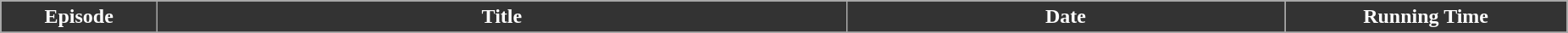<table class="wikitable plainrowheaders" style="background: #FFFFFF;" style="width:100%">
<tr>
<th scope="col" style="background:#333; color:#fff; width:5%;">Episode</th>
<th scope="col" style="background:#333; color:#fff; width:22%;">Title</th>
<th scope="col" style="background:#333; color:#fff; width:14%;">Date</th>
<th scope="col" style="background:#333; color:#fff; width:9%;">Running Time</th>
</tr>
<tr>
</tr>
</table>
